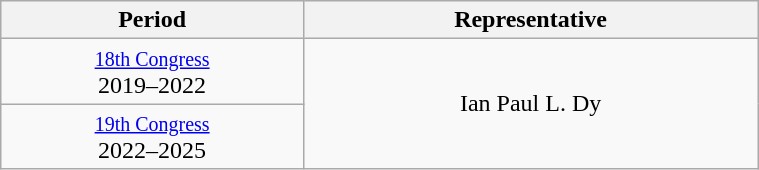<table class="wikitable" style="text-align:center; width:40%;">
<tr>
<th width="40%">Period</th>
<th>Representative</th>
</tr>
<tr>
<td><small><a href='#'>18th Congress</a></small><br>2019–2022</td>
<td rowspan="2">Ian Paul L. Dy</td>
</tr>
<tr>
<td><small><a href='#'>19th Congress</a></small><br>2022–2025</td>
</tr>
</table>
